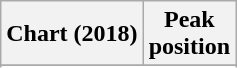<table class="wikitable sortable plainrowheaders" style="text-align:center;">
<tr>
<th scope="col">Chart (2018)</th>
<th scope="col">Peak<br>position</th>
</tr>
<tr>
</tr>
<tr>
</tr>
<tr>
</tr>
<tr>
</tr>
<tr>
</tr>
<tr>
</tr>
<tr>
</tr>
</table>
